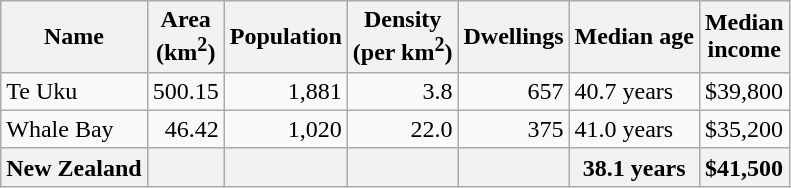<table class="wikitable">
<tr>
<th>Name</th>
<th>Area<br>(km<sup>2</sup>)</th>
<th>Population</th>
<th>Density<br>(per km<sup>2</sup>)</th>
<th>Dwellings</th>
<th>Median age</th>
<th>Median<br>income</th>
</tr>
<tr>
<td>Te Uku</td>
<td style="text-align:right;">500.15</td>
<td style="text-align:right;">1,881</td>
<td style="text-align:right;">3.8</td>
<td style="text-align:right;">657</td>
<td>40.7 years</td>
<td>$39,800</td>
</tr>
<tr>
<td>Whale Bay</td>
<td style="text-align:right;">46.42</td>
<td style="text-align:right;">1,020</td>
<td style="text-align:right;">22.0</td>
<td style="text-align:right;">375</td>
<td>41.0 years</td>
<td>$35,200</td>
</tr>
<tr>
<th>New Zealand</th>
<th></th>
<th></th>
<th></th>
<th></th>
<th>38.1 years</th>
<th style="text-align:left;">$41,500</th>
</tr>
</table>
